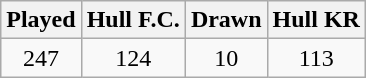<table class="wikitable" style="text-align:center">
<tr>
<th>Played</th>
<th>Hull F.C.</th>
<th>Drawn</th>
<th>Hull KR</th>
</tr>
<tr>
<td>247</td>
<td>124</td>
<td>10</td>
<td>113</td>
</tr>
</table>
